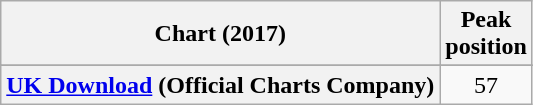<table class="wikitable sortable plainrowheaders" style="text-align:center">
<tr>
<th scope="col">Chart (2017)</th>
<th scope="col">Peak<br> position</th>
</tr>
<tr>
</tr>
<tr>
<th scope="row"><a href='#'>UK Download</a> (Official Charts Company)</th>
<td>57</td>
</tr>
</table>
